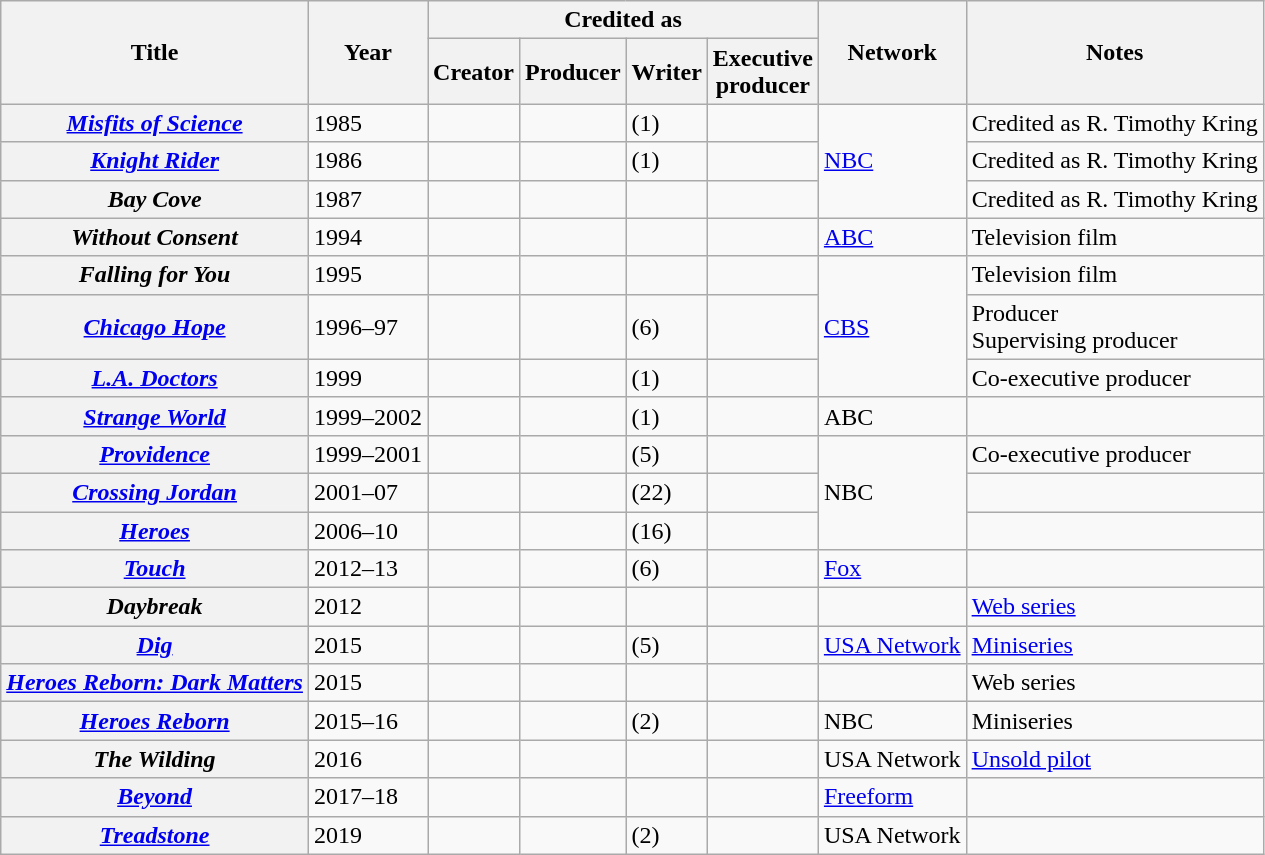<table class="wikitable plainrowheaders sortable">
<tr>
<th rowspan="2" scope="col">Title</th>
<th rowspan="2" scope="col">Year</th>
<th colspan="4" scope="col">Credited as</th>
<th rowspan="2" scope="col">Network</th>
<th rowspan="2" scope="col" class="unsortable">Notes</th>
</tr>
<tr>
<th>Creator</th>
<th>Producer</th>
<th>Writer</th>
<th>Executive<br>producer</th>
</tr>
<tr>
<th scope=row><em><a href='#'>Misfits of Science</a></em></th>
<td>1985</td>
<td></td>
<td></td>
<td> (1)</td>
<td></td>
<td rowspan="3"><a href='#'>NBC</a></td>
<td>Credited as R. Timothy Kring</td>
</tr>
<tr>
<th scope=row><em><a href='#'>Knight Rider</a></em></th>
<td>1986</td>
<td></td>
<td></td>
<td> (1)</td>
<td></td>
<td>Credited as R. Timothy Kring</td>
</tr>
<tr>
<th scope=row><em>Bay Cove</em></th>
<td>1987</td>
<td></td>
<td></td>
<td></td>
<td></td>
<td>Credited as R. Timothy Kring</td>
</tr>
<tr>
<th scope=row><em>Without Consent</em></th>
<td>1994</td>
<td></td>
<td></td>
<td></td>
<td></td>
<td><a href='#'>ABC</a></td>
<td>Television film</td>
</tr>
<tr>
<th scope=row><em>Falling for You</em></th>
<td>1995</td>
<td></td>
<td></td>
<td></td>
<td></td>
<td rowspan="3"><a href='#'>CBS</a></td>
<td>Television film</td>
</tr>
<tr>
<th scope=row><em><a href='#'>Chicago Hope</a></em></th>
<td>1996–97</td>
<td></td>
<td></td>
<td> (6)</td>
<td></td>
<td>Producer <br>Supervising producer </td>
</tr>
<tr>
<th scope=row><em><a href='#'>L.A. Doctors</a></em></th>
<td>1999</td>
<td></td>
<td></td>
<td> (1)</td>
<td></td>
<td>Co-executive producer </td>
</tr>
<tr>
<th scope=row><em><a href='#'>Strange World</a></em></th>
<td>1999–2002</td>
<td></td>
<td></td>
<td> (1)</td>
<td></td>
<td>ABC</td>
<td></td>
</tr>
<tr>
<th scope=row><em><a href='#'>Providence</a></em></th>
<td>1999–2001</td>
<td></td>
<td></td>
<td> (5)</td>
<td></td>
<td rowspan="3">NBC</td>
<td>Co-executive producer </td>
</tr>
<tr>
<th scope=row><em><a href='#'>Crossing Jordan</a></em></th>
<td>2001–07</td>
<td></td>
<td></td>
<td> (22)</td>
<td></td>
<td></td>
</tr>
<tr>
<th scope=row><em><a href='#'>Heroes</a></em></th>
<td>2006–10</td>
<td></td>
<td></td>
<td> (16)</td>
<td></td>
<td></td>
</tr>
<tr>
<th scope=row><em><a href='#'>Touch</a></em></th>
<td>2012–13</td>
<td></td>
<td></td>
<td> (6)</td>
<td></td>
<td><a href='#'>Fox</a></td>
<td></td>
</tr>
<tr>
<th scope=row><em>Daybreak</em></th>
<td>2012</td>
<td></td>
<td></td>
<td></td>
<td></td>
<td></td>
<td><a href='#'>Web series</a></td>
</tr>
<tr>
<th scope=row><em><a href='#'>Dig</a></em></th>
<td>2015</td>
<td></td>
<td></td>
<td> (5)</td>
<td></td>
<td><a href='#'>USA Network</a></td>
<td><a href='#'>Miniseries</a></td>
</tr>
<tr>
<th scope=row><em><a href='#'>Heroes Reborn: Dark Matters</a></em></th>
<td>2015</td>
<td></td>
<td></td>
<td></td>
<td></td>
<td></td>
<td>Web series</td>
</tr>
<tr>
<th scope=row><em><a href='#'>Heroes Reborn</a></em></th>
<td>2015–16</td>
<td></td>
<td></td>
<td> (2)</td>
<td></td>
<td>NBC</td>
<td>Miniseries</td>
</tr>
<tr>
<th scope=row><em>The Wilding</em></th>
<td>2016</td>
<td></td>
<td></td>
<td></td>
<td></td>
<td>USA Network</td>
<td><a href='#'>Unsold pilot</a></td>
</tr>
<tr>
<th scope=row><em><a href='#'>Beyond</a></em></th>
<td>2017–18</td>
<td></td>
<td></td>
<td></td>
<td></td>
<td><a href='#'>Freeform</a></td>
<td></td>
</tr>
<tr>
<th scope=row><em><a href='#'>Treadstone</a></em></th>
<td>2019</td>
<td></td>
<td></td>
<td> (2)</td>
<td></td>
<td>USA Network</td>
<td></td>
</tr>
</table>
